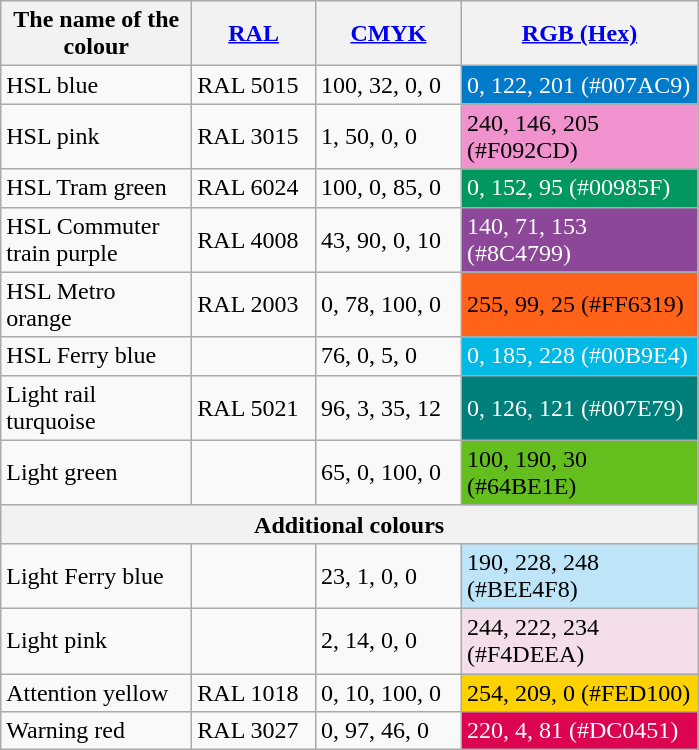<table class="wikitable base colours">
<tr style="background:#F8F8FF; font-weight:bold;">
<th style="width:120px">The name of the colour</th>
<th style="width:75px"><a href='#'>RAL</a></th>
<th style="width:90px"><a href='#'>CMYK</a></th>
<th style="width:150px"><a href='#'>RGB (Hex)</a></th>
</tr>
<tr>
<td>HSL blue</td>
<td>RAL 5015</td>
<td>100, 32, 0, 0</td>
<td style="background:#007AC9; color:white">0, 122, 201 (#007AC9)</td>
</tr>
<tr>
<td>HSL pink</td>
<td>RAL 3015</td>
<td>1, 50, 0, 0</td>
<td style="background:#F092CD; color:black">240, 146, 205 (#F092CD)</td>
</tr>
<tr>
<td>HSL Tram green</td>
<td>RAL 6024</td>
<td>100, 0, 85, 0</td>
<td style="background:#00985F; color:white">0, 152, 95 (#00985F)</td>
</tr>
<tr>
<td>HSL Commuter train purple</td>
<td>RAL 4008</td>
<td>43, 90, 0, 10</td>
<td style="background:#8C4799; color:white">140, 71, 153 (#8C4799)</td>
</tr>
<tr>
<td>HSL Metro orange</td>
<td>RAL 2003</td>
<td>0, 78, 100, 0</td>
<td style="background:#FF6319; color:black">255, 99, 25 (#FF6319)</td>
</tr>
<tr>
<td>HSL Ferry blue</td>
<td></td>
<td>76, 0, 5, 0</td>
<td style="background:#00B9E4; color:white">0, 185, 228 (#00B9E4)</td>
</tr>
<tr>
<td>Light rail turquoise</td>
<td>RAL 5021</td>
<td>96, 3, 35, 12</td>
<td style="background:#007E79; color:white">0, 126, 121 (#007E79)</td>
</tr>
<tr>
<td>Light green</td>
<td></td>
<td>65, 0, 100, 0</td>
<td style="background:#64BE1E; color:black">100, 190, 30 (#64BE1E)</td>
</tr>
<tr>
<th colspan="4">Additional colours</th>
</tr>
<tr>
<td>Light Ferry blue</td>
<td></td>
<td>23, 1, 0, 0</td>
<td style="background:#BEE4F8; color:black">190, 228, 248 (#BEE4F8)</td>
</tr>
<tr>
<td>Light pink</td>
<td></td>
<td>2, 14, 0, 0</td>
<td style="background:#F4DEEA; color:black">244, 222, 234 (#F4DEEA)</td>
</tr>
<tr>
<td>Attention yellow</td>
<td>RAL 1018</td>
<td>0, 10, 100, 0</td>
<td style="background:#FED100; color:black">254, 209, 0 (#FED100)</td>
</tr>
<tr>
<td>Warning red</td>
<td>RAL 3027</td>
<td>0, 97, 46, 0</td>
<td style="background:#DC0451; color:white">220, 4, 81 (#DC0451)</td>
</tr>
</table>
